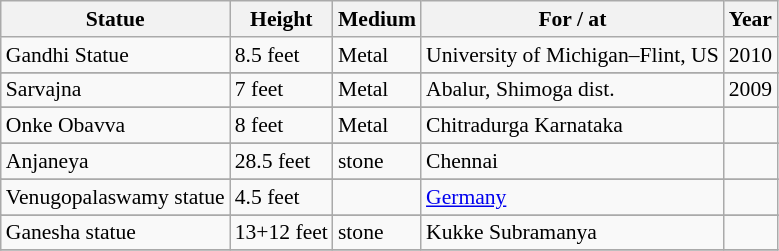<table class="wikitable" border="1" style="font-size: 90%;">
<tr>
<th>Statue</th>
<th>Height</th>
<th>Medium</th>
<th>For / at</th>
<th>Year</th>
</tr>
<tr>
<td>Gandhi Statue </td>
<td>8.5 feet</td>
<td>Metal</td>
<td>University of Michigan–Flint, US</td>
<td>2010</td>
</tr>
<tr style="background:#efefef;">
</tr>
<tr>
<td>Sarvajna </td>
<td>7 feet</td>
<td>Metal</td>
<td>Abalur, Shimoga dist.</td>
<td>2009</td>
</tr>
<tr style="background:#efefef;">
</tr>
<tr>
<td>Onke Obavva </td>
<td>8 feet</td>
<td>Metal</td>
<td>Chitradurga Karnataka</td>
<td></td>
</tr>
<tr style="background:#efefef;">
</tr>
<tr>
<td>Anjaneya </td>
<td>28.5 feet</td>
<td>stone</td>
<td>Chennai</td>
<td></td>
</tr>
<tr style="background:#efefef;">
</tr>
<tr>
<td>Venugopalaswamy statue </td>
<td>4.5 feet</td>
<td></td>
<td><a href='#'>Germany</a></td>
<td></td>
</tr>
<tr style="background:#efefef;">
</tr>
<tr>
<td>Ganesha statue</td>
<td>13+12 feet</td>
<td>stone</td>
<td>Kukke Subramanya</td>
<td></td>
</tr>
<tr style="background:#efefef;">
</tr>
</table>
